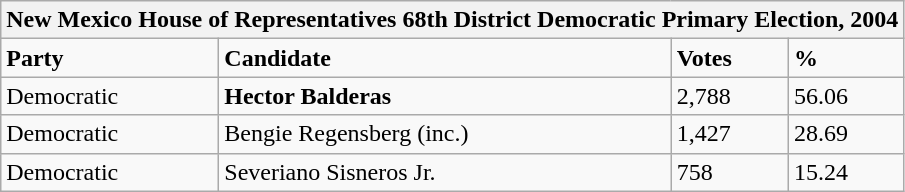<table class="wikitable">
<tr>
<th colspan="4">New Mexico House of Representatives 68th District Democratic Primary Election, 2004</th>
</tr>
<tr>
<td><strong>Party</strong></td>
<td><strong>Candidate</strong></td>
<td><strong>Votes</strong></td>
<td><strong>%</strong></td>
</tr>
<tr>
<td>Democratic</td>
<td><strong>Hector Balderas</strong></td>
<td>2,788</td>
<td>56.06</td>
</tr>
<tr>
<td>Democratic</td>
<td>Bengie Regensberg (inc.)</td>
<td>1,427</td>
<td>28.69</td>
</tr>
<tr>
<td>Democratic</td>
<td>Severiano Sisneros Jr.</td>
<td>758</td>
<td>15.24</td>
</tr>
</table>
